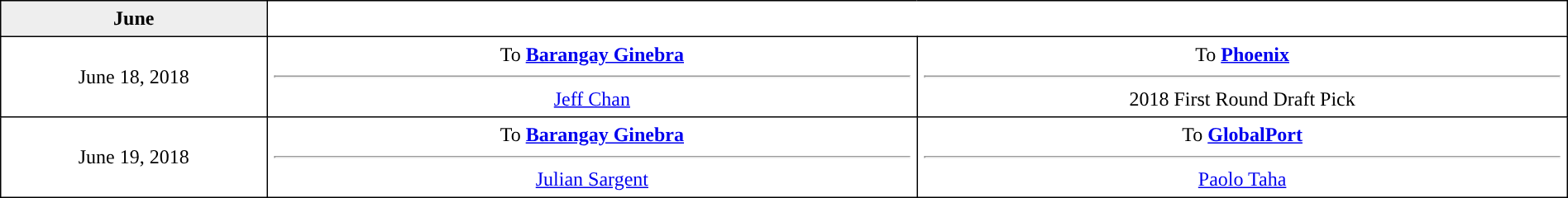<table border=1 style="border-collapse:collapse; text-align: center; width: 100%" bordercolor="#000000"  cellpadding="5">
<tr bgcolor="eeeeee">
<th>June</th>
</tr>
<tr>
<td style="width:12%">June 18, 2018</td>
<td style="width:29.3%" valign="top">To <strong><a href='#'>Barangay Ginebra</a></strong><hr><a href='#'>Jeff Chan</a></td>
<td style="width:29.3%" valign="top">To <strong><a href='#'>Phoenix</a></strong><hr>2018 First Round Draft Pick</td>
</tr>
<tr>
<td style="width:12%">June 19, 2018</td>
<td style="width:29.3%" valign="top">To <strong><a href='#'>Barangay Ginebra</a></strong><hr><a href='#'>Julian Sargent</a></td>
<td style="width:29.3%" valign="top">To <strong><a href='#'>GlobalPort</a></strong><hr><a href='#'>Paolo Taha</a></td>
</tr>
</table>
